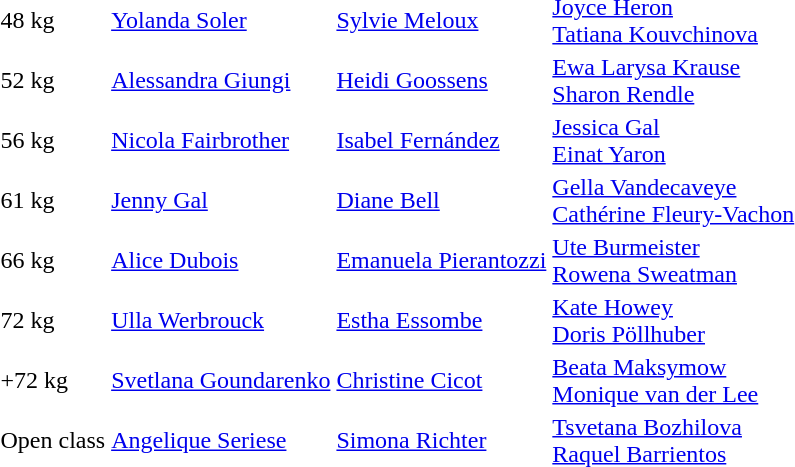<table>
<tr>
<td>48 kg</td>
<td> <a href='#'>Yolanda Soler</a></td>
<td> <a href='#'>Sylvie Meloux</a></td>
<td> <a href='#'>Joyce Heron</a> <br>  <a href='#'>Tatiana Kouvchinova</a></td>
</tr>
<tr>
<td>52 kg</td>
<td> <a href='#'>Alessandra Giungi</a></td>
<td> <a href='#'>Heidi Goossens</a></td>
<td> <a href='#'>Ewa Larysa Krause</a> <br>  <a href='#'>Sharon Rendle</a></td>
</tr>
<tr>
<td>56 kg</td>
<td> <a href='#'>Nicola Fairbrother</a></td>
<td> <a href='#'>Isabel Fernández</a></td>
<td> <a href='#'>Jessica Gal</a> <br>  <a href='#'>Einat Yaron</a></td>
</tr>
<tr>
<td>61 kg</td>
<td> <a href='#'>Jenny Gal</a></td>
<td> <a href='#'>Diane Bell</a></td>
<td> <a href='#'>Gella Vandecaveye</a> <br>  <a href='#'>Cathérine Fleury-Vachon</a></td>
</tr>
<tr>
<td>66 kg</td>
<td> <a href='#'>Alice Dubois</a></td>
<td> <a href='#'>Emanuela Pierantozzi</a></td>
<td> <a href='#'>Ute Burmeister</a> <br>  <a href='#'>Rowena Sweatman</a></td>
</tr>
<tr>
<td>72 kg</td>
<td> <a href='#'>Ulla Werbrouck</a></td>
<td> <a href='#'>Estha Essombe</a></td>
<td> <a href='#'>Kate Howey</a> <br>  <a href='#'>Doris Pöllhuber</a></td>
</tr>
<tr>
<td>+72 kg</td>
<td> <a href='#'>Svetlana Goundarenko</a></td>
<td> <a href='#'>Christine Cicot</a></td>
<td> <a href='#'>Beata Maksymow</a> <br>  <a href='#'>Monique van der Lee</a></td>
</tr>
<tr>
<td>Open class</td>
<td> <a href='#'>Angelique Seriese</a></td>
<td> <a href='#'>Simona Richter</a></td>
<td> <a href='#'>Tsvetana Bozhilova</a> <br>  <a href='#'>Raquel Barrientos</a></td>
</tr>
</table>
